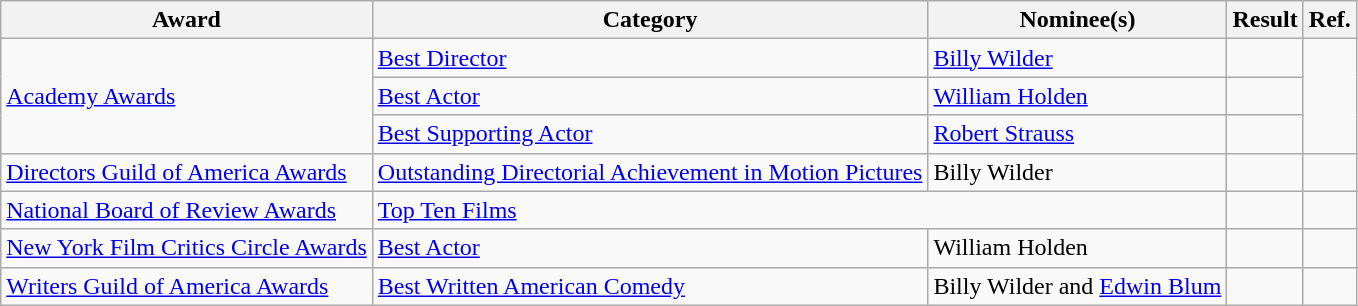<table class="wikitable plainrowheaders">
<tr>
<th>Award</th>
<th>Category</th>
<th>Nominee(s)</th>
<th>Result</th>
<th>Ref.</th>
</tr>
<tr>
<td rowspan="3"><a href='#'>Academy Awards</a></td>
<td><a href='#'>Best Director</a></td>
<td><a href='#'>Billy Wilder</a></td>
<td></td>
<td align="center" rowspan="3"> <br> </td>
</tr>
<tr>
<td><a href='#'>Best Actor</a></td>
<td><a href='#'>William Holden</a></td>
<td></td>
</tr>
<tr>
<td><a href='#'>Best Supporting Actor</a></td>
<td><a href='#'>Robert Strauss</a></td>
<td></td>
</tr>
<tr>
<td><a href='#'>Directors Guild of America Awards</a></td>
<td><a href='#'>Outstanding Directorial Achievement in Motion Pictures</a></td>
<td>Billy Wilder</td>
<td></td>
<td align="center"></td>
</tr>
<tr>
<td><a href='#'>National Board of Review Awards</a></td>
<td colspan="2"><a href='#'>Top Ten Films</a></td>
<td></td>
<td align="center"></td>
</tr>
<tr>
<td><a href='#'>New York Film Critics Circle Awards</a></td>
<td><a href='#'>Best Actor</a></td>
<td>William Holden</td>
<td></td>
<td align="center"></td>
</tr>
<tr>
<td><a href='#'>Writers Guild of America Awards</a></td>
<td><a href='#'>Best Written American Comedy</a></td>
<td>Billy Wilder and <a href='#'>Edwin Blum</a></td>
<td></td>
<td align="center"></td>
</tr>
</table>
